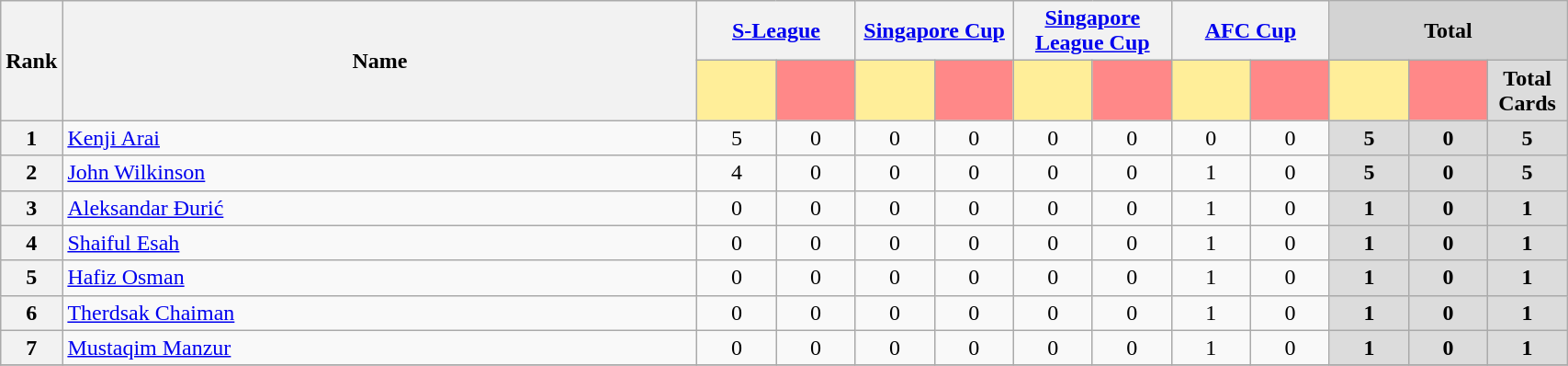<table class="wikitable" style="text-align: center;" width=90%>
<tr>
<th width=3% rowspan="2">Rank</th>
<th rowspan="2">Name</th>
<th colspan="2" width="100px"><a href='#'>S-League</a></th>
<th colspan="2" width="100px"><a href='#'>Singapore Cup</a></th>
<th colspan="2" width="100px"><a href='#'>Singapore League Cup</a></th>
<th colspan="2" width="100px"><a href='#'>AFC Cup</a></th>
<th colspan="3" style="background: #D3D3D3">Total</th>
</tr>
<tr>
<th width="50px" style="background: #FFEE99"></th>
<th width="50px" style="background: #FF8888"></th>
<th width="50px" style="background: #FFEE99"></th>
<th width="50px" style="background: #FF8888"></th>
<th width="50px" style="background: #FFEE99"></th>
<th width="50px" style="background: #FF8888"></th>
<th width="50px" style="background: #FFEE99"></th>
<th width="50px" style="background: #FF8888"></th>
<th width="50px" style="background: #FFEE99"></th>
<th width="50px" style="background: #FF8888"></th>
<th width="50px" style="background: #DCDCDC">Total Cards</th>
</tr>
<tr>
<th>1</th>
<td style="text-align:left;"> <a href='#'>Kenji Arai</a></td>
<td>5 </td>
<td>0</td>
<td>0 </td>
<td>0</td>
<td>0 </td>
<td>0</td>
<td>0 </td>
<td>0</td>
<th style="background: #DCDCDC">5 </th>
<th style="background: #DCDCDC">0 </th>
<th style="background: #DCDCDC">5 </th>
</tr>
<tr>
<th>2</th>
<td style="text-align:left;"> <a href='#'>John Wilkinson</a></td>
<td>4 </td>
<td>0</td>
<td>0 </td>
<td>0</td>
<td>0 </td>
<td>0</td>
<td>1 </td>
<td>0</td>
<th style="background: #DCDCDC">5 </th>
<th style="background: #DCDCDC">0 </th>
<th style="background: #DCDCDC">5 </th>
</tr>
<tr>
<th>3</th>
<td style="text-align:left;"> <a href='#'>Aleksandar Đurić</a></td>
<td>0 </td>
<td>0</td>
<td>0 </td>
<td>0</td>
<td>0 </td>
<td>0</td>
<td>1 </td>
<td>0</td>
<th style="background: #DCDCDC">1 </th>
<th style="background: #DCDCDC">0 </th>
<th style="background: #DCDCDC">1 </th>
</tr>
<tr>
<th>4</th>
<td style="text-align:left;"> <a href='#'>Shaiful Esah</a></td>
<td>0 </td>
<td>0</td>
<td>0 </td>
<td>0</td>
<td>0 </td>
<td>0</td>
<td>1 </td>
<td>0</td>
<th style="background: #DCDCDC">1 </th>
<th style="background: #DCDCDC">0 </th>
<th style="background: #DCDCDC">1 </th>
</tr>
<tr>
<th>5</th>
<td style="text-align:left;"> <a href='#'>Hafiz Osman</a></td>
<td>0 </td>
<td>0</td>
<td>0 </td>
<td>0</td>
<td>0 </td>
<td>0</td>
<td>1 </td>
<td>0</td>
<th style="background: #DCDCDC">1 </th>
<th style="background: #DCDCDC">0 </th>
<th style="background: #DCDCDC">1 </th>
</tr>
<tr>
<th>6</th>
<td style="text-align:left;"> <a href='#'>Therdsak Chaiman</a></td>
<td>0 </td>
<td>0</td>
<td>0 </td>
<td>0</td>
<td>0 </td>
<td>0</td>
<td>1 </td>
<td>0</td>
<th style="background: #DCDCDC">1 </th>
<th style="background: #DCDCDC">0 </th>
<th style="background: #DCDCDC">1 </th>
</tr>
<tr>
<th>7</th>
<td style="text-align:left;"> <a href='#'>Mustaqim Manzur</a></td>
<td>0 </td>
<td>0</td>
<td>0 </td>
<td>0</td>
<td>0 </td>
<td>0</td>
<td>1 </td>
<td>0</td>
<th style="background: #DCDCDC">1 </th>
<th style="background: #DCDCDC">0 </th>
<th style="background: #DCDCDC">1 </th>
</tr>
<tr>
</tr>
</table>
